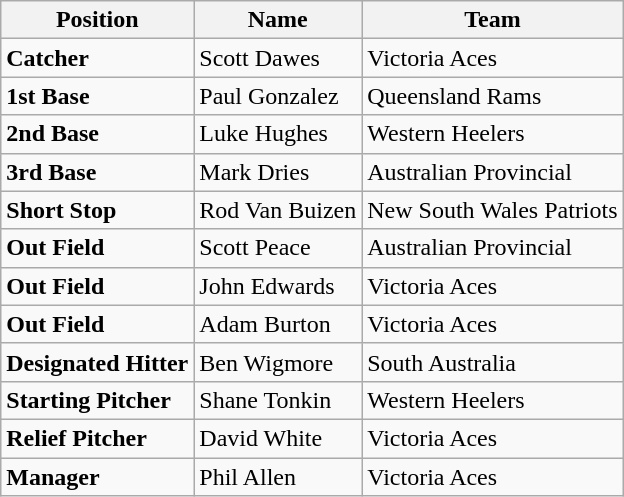<table class="wikitable">
<tr>
<th>Position</th>
<th>Name</th>
<th>Team</th>
</tr>
<tr>
<td><strong>Catcher</strong></td>
<td>Scott Dawes</td>
<td>Victoria Aces</td>
</tr>
<tr>
<td><strong>1st Base</strong></td>
<td>Paul Gonzalez</td>
<td>Queensland Rams</td>
</tr>
<tr>
<td><strong>2nd Base</strong></td>
<td>Luke Hughes</td>
<td>Western Heelers</td>
</tr>
<tr>
<td><strong>3rd Base</strong></td>
<td>Mark Dries</td>
<td>Australian Provincial</td>
</tr>
<tr>
<td><strong>Short Stop</strong></td>
<td>Rod Van Buizen</td>
<td>New South Wales Patriots</td>
</tr>
<tr>
<td><strong>Out Field</strong></td>
<td>Scott Peace</td>
<td>Australian Provincial</td>
</tr>
<tr>
<td><strong>Out Field</strong></td>
<td>John Edwards</td>
<td>Victoria Aces</td>
</tr>
<tr>
<td><strong>Out Field</strong></td>
<td>Adam Burton</td>
<td>Victoria Aces</td>
</tr>
<tr>
<td><strong>Designated Hitter</strong></td>
<td>Ben Wigmore</td>
<td>South Australia</td>
</tr>
<tr>
<td><strong>Starting Pitcher</strong></td>
<td>Shane Tonkin</td>
<td>Western Heelers</td>
</tr>
<tr>
<td><strong>Relief Pitcher</strong></td>
<td>David White</td>
<td>Victoria Aces</td>
</tr>
<tr>
<td><strong>Manager</strong></td>
<td>Phil Allen</td>
<td>Victoria Aces</td>
</tr>
</table>
